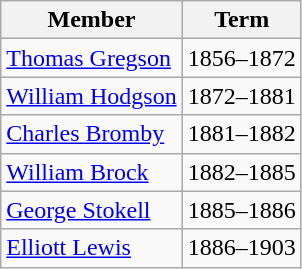<table class="wikitable">
<tr>
<th>Member</th>
<th>Term</th>
</tr>
<tr>
<td><a href='#'>Thomas Gregson</a></td>
<td>1856–1872</td>
</tr>
<tr>
<td><a href='#'>William Hodgson</a></td>
<td>1872–1881</td>
</tr>
<tr>
<td><a href='#'>Charles Bromby</a></td>
<td>1881–1882</td>
</tr>
<tr>
<td><a href='#'>William Brock</a></td>
<td>1882–1885</td>
</tr>
<tr>
<td><a href='#'>George Stokell</a></td>
<td>1885–1886</td>
</tr>
<tr>
<td><a href='#'>Elliott Lewis</a></td>
<td>1886–1903</td>
</tr>
</table>
